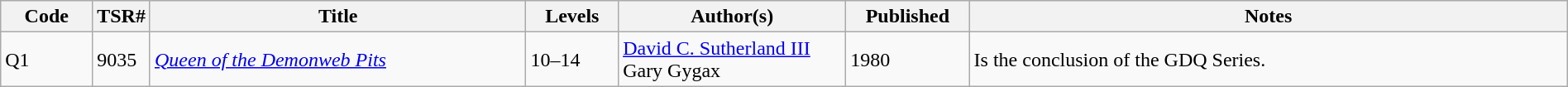<table class="wikitable" style="width: 100%">
<tr>
<th scope="col" style="width: 6%;">Code</th>
<th>TSR#</th>
<th scope="col" style="width: 25%;">Title</th>
<th scope="col" style="width: 6%;">Levels</th>
<th scope="col" style="width: 15%;">Author(s)</th>
<th scope="col" style="width: 8%;">Published</th>
<th scope="col" style="width: 40%;">Notes</th>
</tr>
<tr>
<td>Q1</td>
<td>9035</td>
<td><em><a href='#'>Queen of the Demonweb Pits</a></em></td>
<td>10–14</td>
<td><a href='#'>David C. Sutherland III</a><br>Gary Gygax</td>
<td>1980</td>
<td>Is the conclusion of the GDQ Series.</td>
</tr>
</table>
